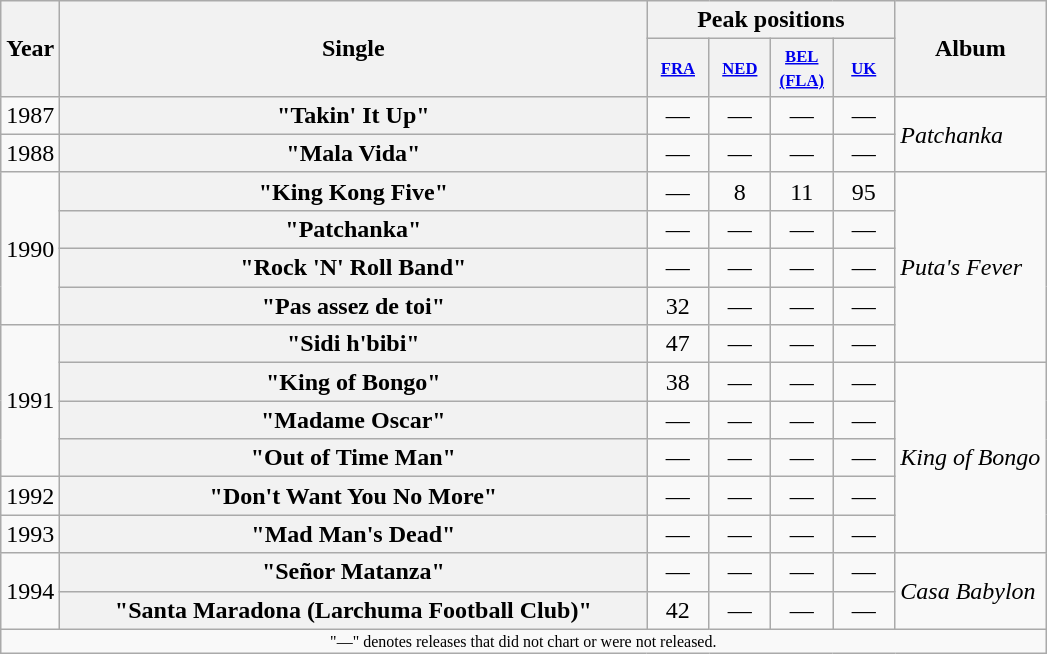<table class="wikitable plainrowheaders" style="text-align:center;">
<tr>
<th rowspan="2">Year</th>
<th rowspan="2" style="width:24em;">Single</th>
<th colspan="4">Peak positions</th>
<th rowspan="2">Album</th>
</tr>
<tr style="font-size:smaller;">
<th width="35"><small><a href='#'>FRA</a></small></th>
<th width="35"><small><a href='#'>NED</a></small></th>
<th width="35"><small><a href='#'>BEL<br>(FLA)</a></small></th>
<th width="35"><small><a href='#'>UK</a></small></th>
</tr>
<tr>
<td rowspan="1">1987</td>
<th scope="row">"Takin' It Up"</th>
<td>—</td>
<td>—</td>
<td>—</td>
<td>—</td>
<td align="left" rowspan="2"><em>Patchanka</em></td>
</tr>
<tr>
<td rowspan="1">1988</td>
<th scope="row">"Mala Vida"</th>
<td>—</td>
<td>—</td>
<td>—</td>
<td>—</td>
</tr>
<tr>
<td rowspan="4">1990</td>
<th scope="row">"King Kong Five"</th>
<td>—</td>
<td>8</td>
<td>11</td>
<td>95</td>
<td align="left" rowspan="5"><em>Puta's Fever</em></td>
</tr>
<tr>
<th scope="row">"Patchanka"</th>
<td>—</td>
<td>—</td>
<td>—</td>
<td>—</td>
</tr>
<tr>
<th scope="row">"Rock 'N' Roll Band"</th>
<td>—</td>
<td>—</td>
<td>—</td>
<td>—</td>
</tr>
<tr>
<th scope="row">"Pas assez de toi"</th>
<td>32</td>
<td>—</td>
<td>—</td>
<td>—</td>
</tr>
<tr>
<td rowspan="4">1991</td>
<th scope="row">"Sidi h'bibi"</th>
<td>47</td>
<td>—</td>
<td>—</td>
<td>—</td>
</tr>
<tr>
<th scope="row">"King of Bongo"</th>
<td>38</td>
<td>—</td>
<td>—</td>
<td>—</td>
<td align="left" rowspan="5"><em>King of Bongo</em></td>
</tr>
<tr>
<th scope="row">"Madame Oscar"</th>
<td>—</td>
<td>—</td>
<td>—</td>
<td>—</td>
</tr>
<tr>
<th scope="row">"Out of Time Man"</th>
<td>—</td>
<td>—</td>
<td>—</td>
<td>—</td>
</tr>
<tr>
<td rowspan="1">1992</td>
<th scope="row">"Don't Want You No More"</th>
<td>—</td>
<td>—</td>
<td>—</td>
<td>—</td>
</tr>
<tr>
<td rowspan="1">1993</td>
<th scope="row">"Mad Man's Dead"</th>
<td>—</td>
<td>—</td>
<td>—</td>
<td>—</td>
</tr>
<tr>
<td rowspan="2">1994</td>
<th scope="row">"Señor Matanza"</th>
<td>—</td>
<td>—</td>
<td>—</td>
<td>—</td>
<td align="left" rowspan="2"><em>Casa Babylon</em></td>
</tr>
<tr>
<th scope="row">"Santa Maradona (Larchuma Football Club)"</th>
<td>42</td>
<td>—</td>
<td>—</td>
<td>—</td>
</tr>
<tr>
<td align="center" colspan="16" style="font-size:8pt">"—" denotes releases that did not chart or were not released.</td>
</tr>
</table>
